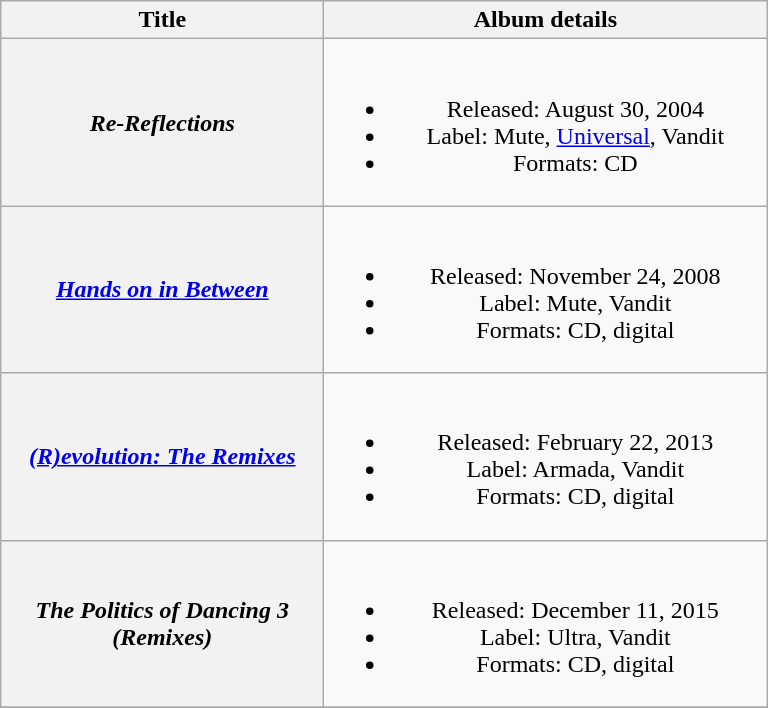<table class="wikitable plainrowheaders" style="text-align:center;">
<tr>
<th scope="col" style="width:13em;">Title</th>
<th scope="col" style="width:18em;">Album details</th>
</tr>
<tr>
<th scope="row"><em>Re-Reflections</em></th>
<td><br><ul><li>Released: August 30, 2004</li><li>Label: Mute, <a href='#'>Universal</a>, Vandit</li><li>Formats: CD</li></ul></td>
</tr>
<tr>
<th scope="row"><em><a href='#'>Hands on in Between</a></em></th>
<td><br><ul><li>Released: November 24, 2008</li><li>Label: Mute, Vandit</li><li>Formats: CD, digital</li></ul></td>
</tr>
<tr>
<th scope="row"><em><a href='#'>(R)evolution: The Remixes</a></em></th>
<td><br><ul><li>Released: February 22, 2013</li><li>Label: Armada, Vandit</li><li>Formats: CD, digital</li></ul></td>
</tr>
<tr>
<th scope="row"><em>The Politics of Dancing 3 (Remixes)</em></th>
<td><br><ul><li>Released: December 11, 2015</li><li>Label: Ultra, Vandit</li><li>Formats: CD, digital</li></ul></td>
</tr>
<tr>
</tr>
</table>
